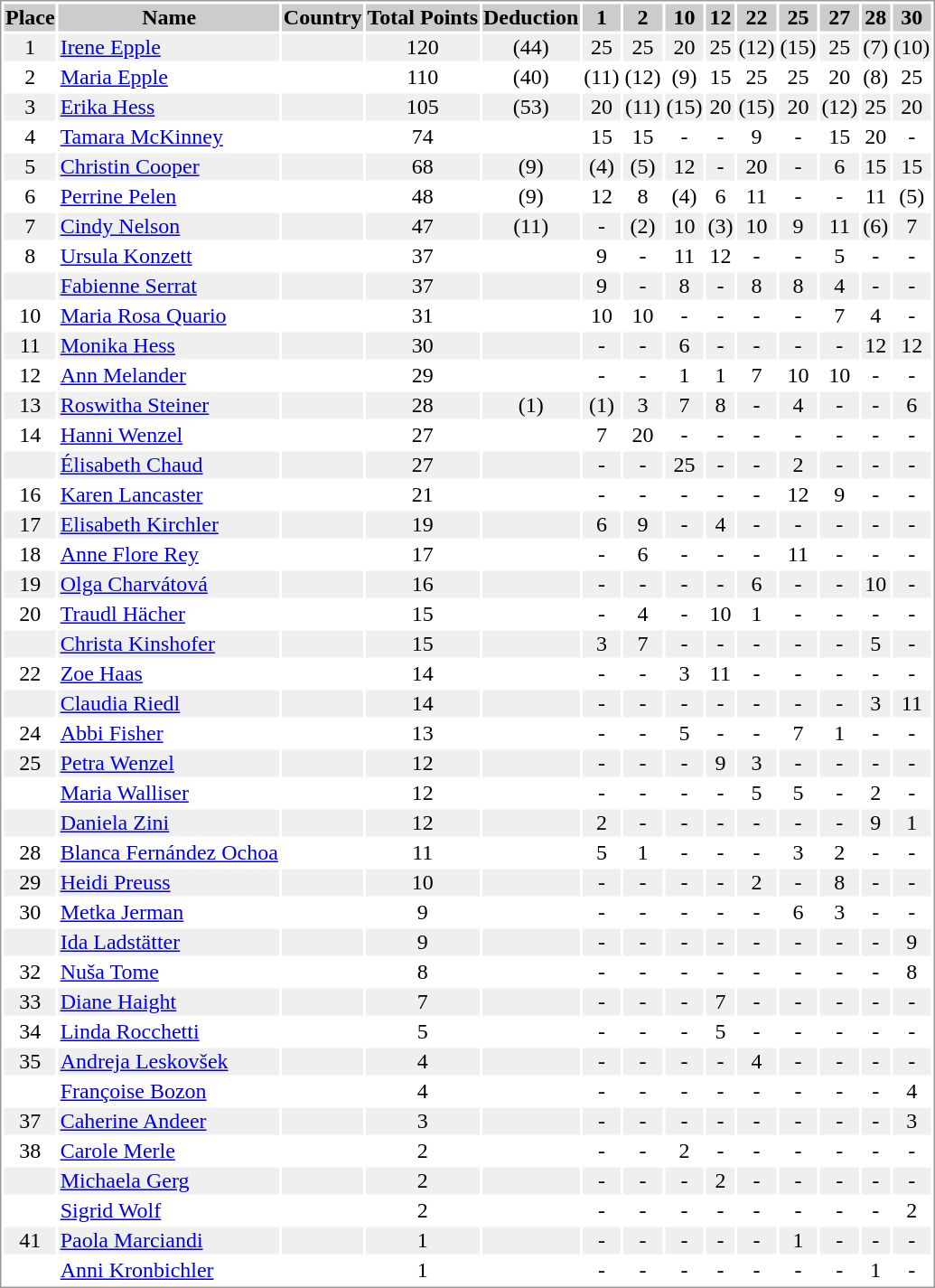<table border="0" style="border: 1px solid #999; background-color:#FFFFFF; text-align:center">
<tr align="center" bgcolor="#CCCCCC">
<th>Place</th>
<th>Name</th>
<th>Country</th>
<th>Total Points</th>
<th>Deduction</th>
<th>1</th>
<th>2</th>
<th>10</th>
<th>12</th>
<th>22</th>
<th>25</th>
<th>27</th>
<th>28</th>
<th>30</th>
</tr>
<tr bgcolor="#EFEFEF">
<td>1</td>
<td align="left"><a href='#'>Irene Epple</a></td>
<td align="left"></td>
<td>120</td>
<td>(44)</td>
<td>25</td>
<td>25</td>
<td>20</td>
<td>25</td>
<td>(12)</td>
<td>(15)</td>
<td>25</td>
<td>(7)</td>
<td>(10)</td>
</tr>
<tr>
<td>2</td>
<td align="left"><a href='#'>Maria Epple</a></td>
<td align="left"></td>
<td>110</td>
<td>(40)</td>
<td>(11)</td>
<td>(12)</td>
<td>(9)</td>
<td>15</td>
<td>25</td>
<td>25</td>
<td>20</td>
<td>(8)</td>
<td>25</td>
</tr>
<tr bgcolor="#EFEFEF">
<td>3</td>
<td align="left"><a href='#'>Erika Hess</a></td>
<td align="left"></td>
<td>105</td>
<td>(53)</td>
<td>20</td>
<td>(11)</td>
<td>(15)</td>
<td>20</td>
<td>(15)</td>
<td>20</td>
<td>(12)</td>
<td>25</td>
<td>20</td>
</tr>
<tr>
<td>4</td>
<td align="left"><a href='#'>Tamara McKinney</a></td>
<td align="left"></td>
<td>74</td>
<td></td>
<td>15</td>
<td>15</td>
<td>-</td>
<td>-</td>
<td>9</td>
<td>-</td>
<td>15</td>
<td>20</td>
<td>-</td>
</tr>
<tr bgcolor="#EFEFEF">
<td>5</td>
<td align="left"><a href='#'>Christin Cooper</a></td>
<td align="left"></td>
<td>68</td>
<td>(9)</td>
<td>(4)</td>
<td>(5)</td>
<td>12</td>
<td>-</td>
<td>20</td>
<td>-</td>
<td>6</td>
<td>15</td>
<td>15</td>
</tr>
<tr>
<td>6</td>
<td align="left"><a href='#'>Perrine Pelen</a></td>
<td align="left"></td>
<td>48</td>
<td>(9)</td>
<td>12</td>
<td>8</td>
<td>(4)</td>
<td>6</td>
<td>11</td>
<td>-</td>
<td>-</td>
<td>11</td>
<td>(5)</td>
</tr>
<tr bgcolor="#EFEFEF">
<td>7</td>
<td align="left"><a href='#'>Cindy Nelson</a></td>
<td align="left"></td>
<td>47</td>
<td>(11)</td>
<td>-</td>
<td>(2)</td>
<td>10</td>
<td>(3)</td>
<td>10</td>
<td>9</td>
<td>11</td>
<td>(6)</td>
<td>7</td>
</tr>
<tr>
<td>8</td>
<td align="left"><a href='#'>Ursula Konzett</a></td>
<td align="left"></td>
<td>37</td>
<td></td>
<td>9</td>
<td>-</td>
<td>11</td>
<td>12</td>
<td>-</td>
<td>-</td>
<td>5</td>
<td>-</td>
<td>-</td>
</tr>
<tr bgcolor="#EFEFEF">
<td></td>
<td align="left"><a href='#'>Fabienne Serrat</a></td>
<td align="left"></td>
<td>37</td>
<td></td>
<td>9</td>
<td>-</td>
<td>8</td>
<td>-</td>
<td>8</td>
<td>8</td>
<td>4</td>
<td>-</td>
<td>-</td>
</tr>
<tr>
<td>10</td>
<td align="left"><a href='#'>Maria Rosa Quario</a></td>
<td align="left"></td>
<td>31</td>
<td></td>
<td>10</td>
<td>10</td>
<td>-</td>
<td>-</td>
<td>-</td>
<td>-</td>
<td>7</td>
<td>4</td>
<td>-</td>
</tr>
<tr bgcolor="#EFEFEF">
<td>11</td>
<td align="left"><a href='#'>Monika Hess</a></td>
<td align="left"></td>
<td>30</td>
<td></td>
<td>-</td>
<td>-</td>
<td>6</td>
<td>-</td>
<td>-</td>
<td>-</td>
<td>-</td>
<td>12</td>
<td>12</td>
</tr>
<tr>
<td>12</td>
<td align="left"><a href='#'>Ann Melander</a></td>
<td align="left"></td>
<td>29</td>
<td></td>
<td>-</td>
<td>-</td>
<td>1</td>
<td>1</td>
<td>7</td>
<td>10</td>
<td>10</td>
<td>-</td>
<td>-</td>
</tr>
<tr bgcolor="#EFEFEF">
<td>13</td>
<td align="left"><a href='#'>Roswitha Steiner</a></td>
<td align="left"></td>
<td>28</td>
<td>(1)</td>
<td>(1)</td>
<td>3</td>
<td>7</td>
<td>8</td>
<td>-</td>
<td>4</td>
<td>-</td>
<td>-</td>
<td>6</td>
</tr>
<tr>
<td>14</td>
<td align="left"><a href='#'>Hanni Wenzel</a></td>
<td align="left"></td>
<td>27</td>
<td></td>
<td>7</td>
<td>20</td>
<td>-</td>
<td>-</td>
<td>-</td>
<td>-</td>
<td>-</td>
<td>-</td>
<td>-</td>
</tr>
<tr bgcolor="#EFEFEF">
<td></td>
<td align="left"><a href='#'>Élisabeth Chaud</a></td>
<td align="left"></td>
<td>27</td>
<td></td>
<td>-</td>
<td>-</td>
<td>25</td>
<td>-</td>
<td>-</td>
<td>2</td>
<td>-</td>
<td>-</td>
<td>-</td>
</tr>
<tr>
<td>16</td>
<td align="left"><a href='#'>Karen Lancaster</a></td>
<td align="left"></td>
<td>21</td>
<td></td>
<td>-</td>
<td>-</td>
<td>-</td>
<td>-</td>
<td>-</td>
<td>12</td>
<td>9</td>
<td>-</td>
<td>-</td>
</tr>
<tr bgcolor="#EFEFEF">
<td>17</td>
<td align="left"><a href='#'>Elisabeth Kirchler</a></td>
<td align="left"></td>
<td>19</td>
<td></td>
<td>6</td>
<td>9</td>
<td>-</td>
<td>4</td>
<td>-</td>
<td>-</td>
<td>-</td>
<td>-</td>
<td>-</td>
</tr>
<tr>
<td>18</td>
<td align="left"><a href='#'>Anne Flore Rey</a></td>
<td align="left"></td>
<td>17</td>
<td></td>
<td>-</td>
<td>6</td>
<td>-</td>
<td>-</td>
<td>-</td>
<td>11</td>
<td>-</td>
<td>-</td>
<td>-</td>
</tr>
<tr bgcolor="#EFEFEF">
<td>19</td>
<td align="left"><a href='#'>Olga Charvátová</a></td>
<td align="left"></td>
<td>16</td>
<td></td>
<td>-</td>
<td>-</td>
<td>-</td>
<td>-</td>
<td>6</td>
<td>-</td>
<td>-</td>
<td>10</td>
<td>-</td>
</tr>
<tr>
<td>20</td>
<td align="left"><a href='#'>Traudl Hächer</a></td>
<td align="left"></td>
<td>15</td>
<td></td>
<td>-</td>
<td>4</td>
<td>-</td>
<td>10</td>
<td>1</td>
<td>-</td>
<td>-</td>
<td>-</td>
<td>-</td>
</tr>
<tr bgcolor="#EFEFEF">
<td></td>
<td align="left"><a href='#'>Christa Kinshofer</a></td>
<td align="left"></td>
<td>15</td>
<td></td>
<td>3</td>
<td>7</td>
<td>-</td>
<td>-</td>
<td>-</td>
<td>-</td>
<td>-</td>
<td>5</td>
<td>-</td>
</tr>
<tr>
<td>22</td>
<td align="left"><a href='#'>Zoe Haas</a></td>
<td align="left"></td>
<td>14</td>
<td></td>
<td>-</td>
<td>-</td>
<td>3</td>
<td>11</td>
<td>-</td>
<td>-</td>
<td>-</td>
<td>-</td>
<td>-</td>
</tr>
<tr bgcolor="#EFEFEF">
<td></td>
<td align="left"><a href='#'>Claudia Riedl</a></td>
<td align="left"></td>
<td>14</td>
<td></td>
<td>-</td>
<td>-</td>
<td>-</td>
<td>-</td>
<td>-</td>
<td>-</td>
<td>-</td>
<td>3</td>
<td>11</td>
</tr>
<tr>
<td>24</td>
<td align="left"><a href='#'>Abbi Fisher</a></td>
<td align="left"></td>
<td>13</td>
<td></td>
<td>-</td>
<td>-</td>
<td>5</td>
<td>-</td>
<td>-</td>
<td>7</td>
<td>1</td>
<td>-</td>
<td>-</td>
</tr>
<tr bgcolor="#EFEFEF">
<td>25</td>
<td align="left"><a href='#'>Petra Wenzel</a></td>
<td align="left"></td>
<td>12</td>
<td></td>
<td>-</td>
<td>-</td>
<td>-</td>
<td>9</td>
<td>3</td>
<td>-</td>
<td>-</td>
<td>-</td>
<td>-</td>
</tr>
<tr>
<td></td>
<td align="left"><a href='#'>Maria Walliser</a></td>
<td align="left"></td>
<td>12</td>
<td></td>
<td>-</td>
<td>-</td>
<td>-</td>
<td>-</td>
<td>5</td>
<td>5</td>
<td>-</td>
<td>2</td>
<td>-</td>
</tr>
<tr bgcolor="#EFEFEF">
<td></td>
<td align="left"><a href='#'>Daniela Zini</a></td>
<td align="left"></td>
<td>12</td>
<td></td>
<td>2</td>
<td>-</td>
<td>-</td>
<td>-</td>
<td>-</td>
<td>-</td>
<td>-</td>
<td>9</td>
<td>1</td>
</tr>
<tr>
<td>28</td>
<td align="left"><a href='#'>Blanca Fernández Ochoa</a></td>
<td align="left"></td>
<td>11</td>
<td></td>
<td>5</td>
<td>1</td>
<td>-</td>
<td>-</td>
<td>-</td>
<td>3</td>
<td>2</td>
<td>-</td>
<td>-</td>
</tr>
<tr bgcolor="#EFEFEF">
<td>29</td>
<td align="left"><a href='#'>Heidi Preuss</a></td>
<td align="left"></td>
<td>10</td>
<td></td>
<td>-</td>
<td>-</td>
<td>-</td>
<td>-</td>
<td>2</td>
<td>-</td>
<td>8</td>
<td>-</td>
<td>-</td>
</tr>
<tr>
<td>30</td>
<td align="left"><a href='#'>Metka Jerman</a></td>
<td align="left"></td>
<td>9</td>
<td></td>
<td>-</td>
<td>-</td>
<td>-</td>
<td>-</td>
<td>-</td>
<td>6</td>
<td>3</td>
<td>-</td>
<td>-</td>
</tr>
<tr bgcolor="#EFEFEF">
<td></td>
<td align="left"><a href='#'>Ida Ladstätter</a></td>
<td align="left"></td>
<td>9</td>
<td></td>
<td>-</td>
<td>-</td>
<td>-</td>
<td>-</td>
<td>-</td>
<td>-</td>
<td>-</td>
<td>-</td>
<td>9</td>
</tr>
<tr>
<td>32</td>
<td align="left"><a href='#'>Nuša Tome</a></td>
<td align="left"></td>
<td>8</td>
<td></td>
<td>-</td>
<td>-</td>
<td>-</td>
<td>-</td>
<td>-</td>
<td>-</td>
<td>-</td>
<td>-</td>
<td>8</td>
</tr>
<tr bgcolor="#EFEFEF">
<td>33</td>
<td align="left"><a href='#'>Diane Haight</a></td>
<td align="left"></td>
<td>7</td>
<td></td>
<td>-</td>
<td>-</td>
<td>-</td>
<td>7</td>
<td>-</td>
<td>-</td>
<td>-</td>
<td>-</td>
<td>-</td>
</tr>
<tr>
<td>34</td>
<td align="left"><a href='#'>Linda Rocchetti</a></td>
<td align="left"></td>
<td>5</td>
<td></td>
<td>-</td>
<td>-</td>
<td>-</td>
<td>5</td>
<td>-</td>
<td>-</td>
<td>-</td>
<td>-</td>
<td>-</td>
</tr>
<tr bgcolor="#EFEFEF">
<td>35</td>
<td align="left"><a href='#'>Andreja Leskovšek</a></td>
<td align="left"></td>
<td>4</td>
<td></td>
<td>-</td>
<td>-</td>
<td>-</td>
<td>-</td>
<td>4</td>
<td>-</td>
<td>-</td>
<td>-</td>
<td>-</td>
</tr>
<tr>
<td></td>
<td align="left"><a href='#'>Françoise Bozon</a></td>
<td align="left"></td>
<td>4</td>
<td></td>
<td>-</td>
<td>-</td>
<td>-</td>
<td>-</td>
<td>-</td>
<td>-</td>
<td>-</td>
<td>-</td>
<td>4</td>
</tr>
<tr bgcolor="#EFEFEF">
<td>37</td>
<td align="left"><a href='#'>Caherine Andeer</a></td>
<td align="left"></td>
<td>3</td>
<td></td>
<td>-</td>
<td>-</td>
<td>-</td>
<td>-</td>
<td>-</td>
<td>-</td>
<td>-</td>
<td>-</td>
<td>3</td>
</tr>
<tr>
<td>38</td>
<td align="left"><a href='#'>Carole Merle</a></td>
<td align="left"></td>
<td>2</td>
<td></td>
<td>-</td>
<td>-</td>
<td>2</td>
<td>-</td>
<td>-</td>
<td>-</td>
<td>-</td>
<td>-</td>
<td>-</td>
</tr>
<tr bgcolor="#EFEFEF">
<td></td>
<td align="left"><a href='#'>Michaela Gerg</a></td>
<td align="left"></td>
<td>2</td>
<td></td>
<td>-</td>
<td>-</td>
<td>-</td>
<td>2</td>
<td>-</td>
<td>-</td>
<td>-</td>
<td>-</td>
<td>-</td>
</tr>
<tr>
<td></td>
<td align="left"><a href='#'>Sigrid Wolf</a></td>
<td align="left"></td>
<td>2</td>
<td></td>
<td>-</td>
<td>-</td>
<td>-</td>
<td>-</td>
<td>-</td>
<td>-</td>
<td>-</td>
<td>-</td>
<td>2</td>
</tr>
<tr bgcolor="#EFEFEF">
<td>41</td>
<td align="left"><a href='#'>Paola Marciandi</a></td>
<td align="left"></td>
<td>1</td>
<td></td>
<td>-</td>
<td>-</td>
<td>-</td>
<td>-</td>
<td>-</td>
<td>1</td>
<td>-</td>
<td>-</td>
<td>-</td>
</tr>
<tr>
<td></td>
<td align="left"><a href='#'>Anni Kronbichler</a></td>
<td align="left"></td>
<td>1</td>
<td></td>
<td>-</td>
<td>-</td>
<td>-</td>
<td>-</td>
<td>-</td>
<td>-</td>
<td>-</td>
<td>1</td>
<td>-</td>
</tr>
</table>
